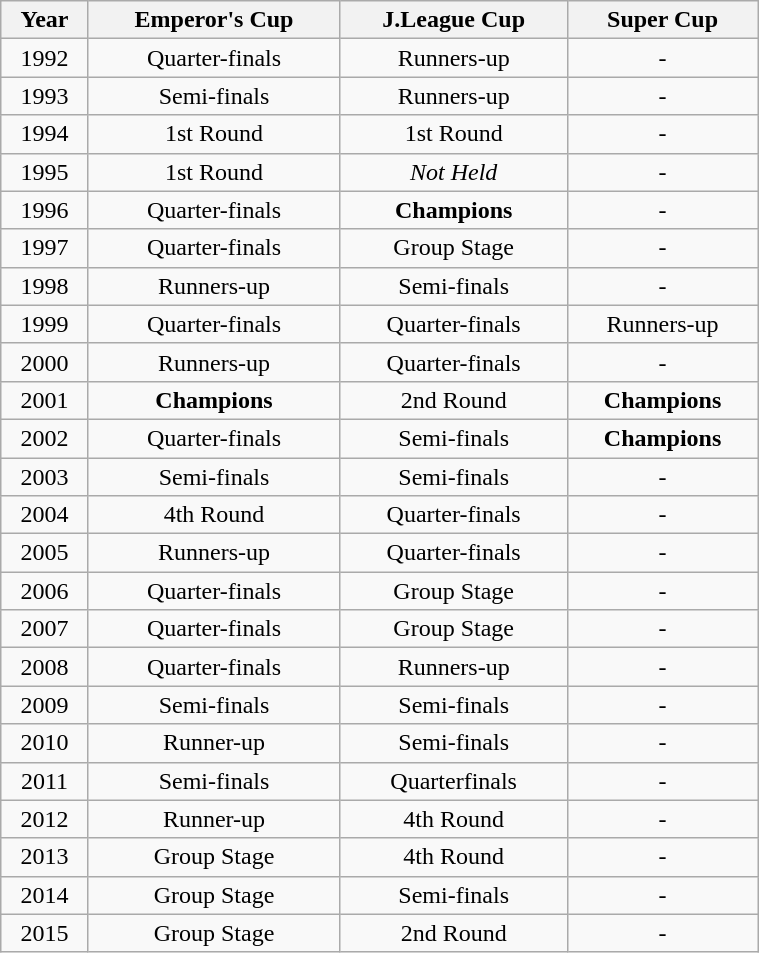<table class="wikitable" style="width:40%; text-align: center;">
<tr>
<th>Year</th>
<th>Emperor's Cup</th>
<th>J.League Cup</th>
<th>Super Cup</th>
</tr>
<tr>
<td>1992</td>
<td>Quarter-finals</td>
<td>Runners-up</td>
<td>-</td>
</tr>
<tr>
<td>1993</td>
<td>Semi-finals</td>
<td>Runners-up</td>
<td>-</td>
</tr>
<tr>
<td>1994</td>
<td>1st Round</td>
<td>1st Round</td>
<td>-</td>
</tr>
<tr>
<td>1995</td>
<td>1st Round</td>
<td><em>Not Held</em></td>
<td>-</td>
</tr>
<tr>
<td>1996</td>
<td>Quarter-finals</td>
<td><strong>Champions</strong></td>
<td>-</td>
</tr>
<tr>
<td>1997</td>
<td>Quarter-finals</td>
<td>Group Stage</td>
<td>-</td>
</tr>
<tr>
<td>1998</td>
<td>Runners-up</td>
<td>Semi-finals</td>
<td>-</td>
</tr>
<tr>
<td>1999</td>
<td>Quarter-finals</td>
<td>Quarter-finals</td>
<td>Runners-up</td>
</tr>
<tr>
<td>2000</td>
<td>Runners-up</td>
<td>Quarter-finals</td>
<td>-</td>
</tr>
<tr>
<td>2001</td>
<td><strong>Champions</strong></td>
<td>2nd Round</td>
<td><strong>Champions</strong></td>
</tr>
<tr>
<td>2002</td>
<td>Quarter-finals</td>
<td>Semi-finals</td>
<td><strong>Champions</strong></td>
</tr>
<tr>
<td>2003</td>
<td>Semi-finals</td>
<td>Semi-finals</td>
<td>-</td>
</tr>
<tr>
<td>2004</td>
<td>4th Round</td>
<td>Quarter-finals</td>
<td>-</td>
</tr>
<tr>
<td>2005</td>
<td>Runners-up</td>
<td>Quarter-finals</td>
<td>-</td>
</tr>
<tr>
<td>2006</td>
<td>Quarter-finals</td>
<td>Group Stage</td>
<td>-</td>
</tr>
<tr>
<td>2007</td>
<td>Quarter-finals</td>
<td>Group Stage</td>
<td>-</td>
</tr>
<tr>
<td>2008</td>
<td>Quarter-finals</td>
<td>Runners-up</td>
<td>-</td>
</tr>
<tr>
<td>2009</td>
<td>Semi-finals</td>
<td>Semi-finals</td>
<td>-</td>
</tr>
<tr>
<td>2010</td>
<td>Runner-up</td>
<td>Semi-finals</td>
<td>-</td>
</tr>
<tr>
<td>2011</td>
<td>Semi-finals</td>
<td>Quarterfinals</td>
<td>-</td>
</tr>
<tr>
<td>2012</td>
<td>Runner-up</td>
<td>4th Round</td>
<td>-</td>
</tr>
<tr>
<td>2013</td>
<td>Group Stage</td>
<td>4th Round</td>
<td>-</td>
</tr>
<tr>
<td>2014</td>
<td>Group Stage</td>
<td>Semi-finals</td>
<td>-</td>
</tr>
<tr>
<td>2015</td>
<td>Group Stage</td>
<td>2nd Round</td>
<td>-</td>
</tr>
</table>
